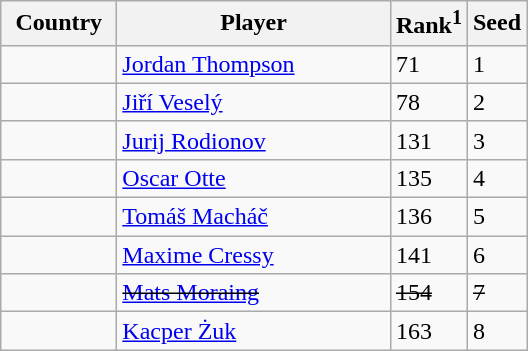<table class="sortable wikitable">
<tr>
<th width="70">Country</th>
<th width="175">Player</th>
<th>Rank<sup>1</sup></th>
<th>Seed</th>
</tr>
<tr>
<td></td>
<td><a href='#'>Jordan Thompson</a></td>
<td>71</td>
<td>1</td>
</tr>
<tr>
<td></td>
<td><a href='#'>Jiří Veselý</a></td>
<td>78</td>
<td>2</td>
</tr>
<tr>
<td></td>
<td><a href='#'>Jurij Rodionov</a></td>
<td>131</td>
<td>3</td>
</tr>
<tr>
<td></td>
<td><a href='#'>Oscar Otte</a></td>
<td>135</td>
<td>4</td>
</tr>
<tr>
<td></td>
<td><a href='#'>Tomáš Macháč</a></td>
<td>136</td>
<td>5</td>
</tr>
<tr>
<td></td>
<td><a href='#'>Maxime Cressy</a></td>
<td>141</td>
<td>6</td>
</tr>
<tr>
<td><s></s></td>
<td><s><a href='#'>Mats Moraing</a></s></td>
<td><s>154</s></td>
<td><s>7</s></td>
</tr>
<tr>
<td></td>
<td><a href='#'>Kacper Żuk</a></td>
<td>163</td>
<td>8</td>
</tr>
</table>
